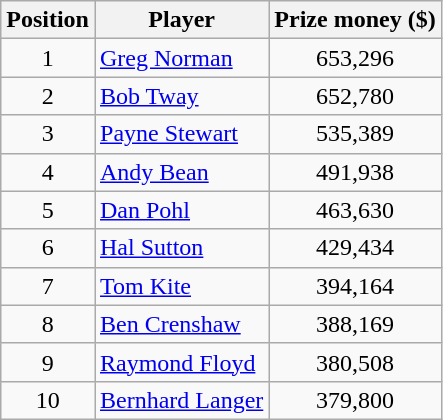<table class="wikitable">
<tr>
<th>Position</th>
<th>Player</th>
<th>Prize money ($)</th>
</tr>
<tr>
<td align=center>1</td>
<td> <a href='#'>Greg Norman</a></td>
<td align=center>653,296</td>
</tr>
<tr>
<td align=center>2</td>
<td> <a href='#'>Bob Tway</a></td>
<td align=center>652,780</td>
</tr>
<tr>
<td align=center>3</td>
<td> <a href='#'>Payne Stewart</a></td>
<td align=center>535,389</td>
</tr>
<tr>
<td align=center>4</td>
<td> <a href='#'>Andy Bean</a></td>
<td align=center>491,938</td>
</tr>
<tr>
<td align=center>5</td>
<td> <a href='#'>Dan Pohl</a></td>
<td align=center>463,630</td>
</tr>
<tr>
<td align=center>6</td>
<td> <a href='#'>Hal Sutton</a></td>
<td align=center>429,434</td>
</tr>
<tr>
<td align=center>7</td>
<td> <a href='#'>Tom Kite</a></td>
<td align=center>394,164</td>
</tr>
<tr>
<td align=center>8</td>
<td> <a href='#'>Ben Crenshaw</a></td>
<td align=center>388,169</td>
</tr>
<tr>
<td align=center>9</td>
<td> <a href='#'>Raymond Floyd</a></td>
<td align=center>380,508</td>
</tr>
<tr>
<td align=center>10</td>
<td> <a href='#'>Bernhard Langer</a></td>
<td align=center>379,800</td>
</tr>
</table>
